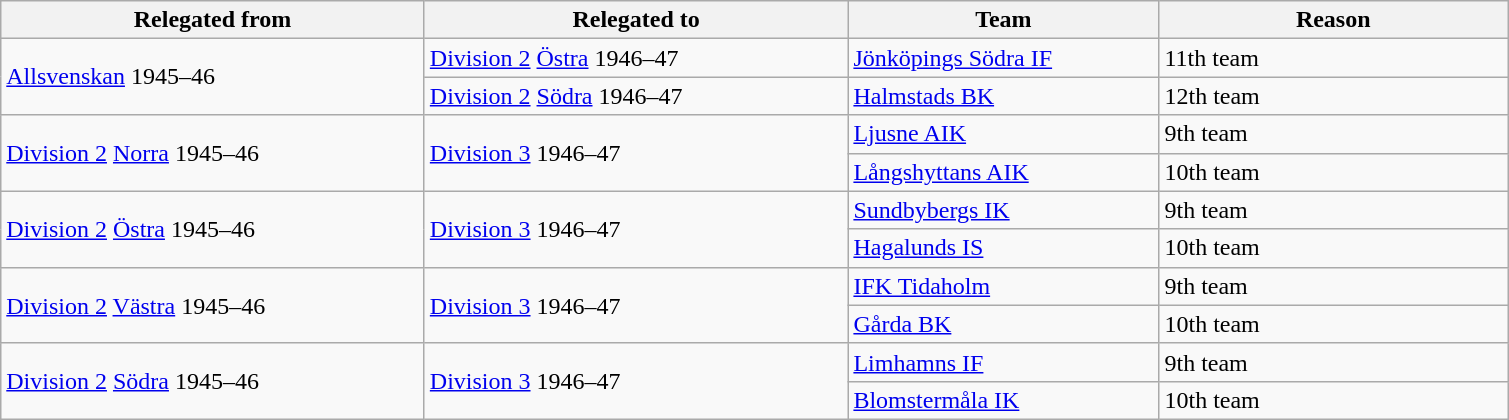<table class="wikitable" style="text-align: left;">
<tr>
<th style="width: 275px;">Relegated from</th>
<th style="width: 275px;">Relegated to</th>
<th style="width: 200px;">Team</th>
<th style="width: 225px;">Reason</th>
</tr>
<tr>
<td rowspan=2><a href='#'>Allsvenskan</a> 1945–46</td>
<td><a href='#'>Division 2</a> <a href='#'>Östra</a> 1946–47</td>
<td><a href='#'>Jönköpings Södra IF</a></td>
<td>11th team</td>
</tr>
<tr>
<td><a href='#'>Division 2</a> <a href='#'>Södra</a> 1946–47</td>
<td><a href='#'>Halmstads BK</a></td>
<td>12th team</td>
</tr>
<tr>
<td rowspan=2><a href='#'>Division 2</a> <a href='#'>Norra</a> 1945–46</td>
<td rowspan=2><a href='#'>Division 3</a> 1946–47</td>
<td><a href='#'>Ljusne AIK</a></td>
<td>9th team</td>
</tr>
<tr>
<td><a href='#'>Långshyttans AIK</a></td>
<td>10th team</td>
</tr>
<tr>
<td rowspan=2><a href='#'>Division 2</a> <a href='#'>Östra</a> 1945–46</td>
<td rowspan=2><a href='#'>Division 3</a> 1946–47</td>
<td><a href='#'>Sundbybergs IK</a></td>
<td>9th team</td>
</tr>
<tr>
<td><a href='#'>Hagalunds IS</a></td>
<td>10th team</td>
</tr>
<tr>
<td rowspan=2><a href='#'>Division 2</a> <a href='#'>Västra</a> 1945–46</td>
<td rowspan=2><a href='#'>Division 3</a> 1946–47</td>
<td><a href='#'>IFK Tidaholm</a></td>
<td>9th team</td>
</tr>
<tr>
<td><a href='#'>Gårda BK</a></td>
<td>10th team</td>
</tr>
<tr>
<td rowspan=2><a href='#'>Division 2</a> <a href='#'>Södra</a> 1945–46</td>
<td rowspan=2><a href='#'>Division 3</a> 1946–47</td>
<td><a href='#'>Limhamns IF</a></td>
<td>9th team</td>
</tr>
<tr>
<td><a href='#'>Blomstermåla IK</a></td>
<td>10th team</td>
</tr>
</table>
